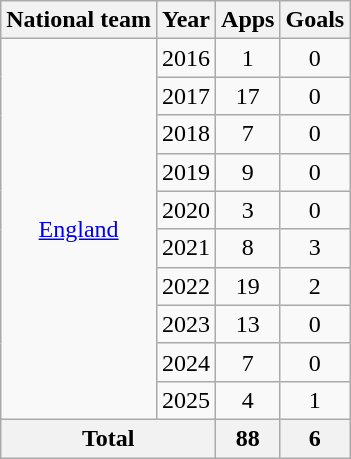<table class="wikitable" style="text-align:center">
<tr>
<th>National team</th>
<th>Year</th>
<th>Apps</th>
<th>Goals</th>
</tr>
<tr>
<td rowspan="10"><a href='#'>England</a></td>
<td>2016</td>
<td>1</td>
<td>0</td>
</tr>
<tr>
<td>2017</td>
<td>17</td>
<td>0</td>
</tr>
<tr>
<td>2018</td>
<td>7</td>
<td>0</td>
</tr>
<tr>
<td>2019</td>
<td>9</td>
<td>0</td>
</tr>
<tr>
<td>2020</td>
<td>3</td>
<td>0</td>
</tr>
<tr>
<td>2021</td>
<td>8</td>
<td>3</td>
</tr>
<tr>
<td>2022</td>
<td>19</td>
<td>2</td>
</tr>
<tr>
<td>2023</td>
<td>13</td>
<td>0</td>
</tr>
<tr>
<td>2024</td>
<td>7</td>
<td>0</td>
</tr>
<tr>
<td>2025</td>
<td>4</td>
<td>1</td>
</tr>
<tr>
<th colspan="2">Total</th>
<th>88</th>
<th>6</th>
</tr>
</table>
